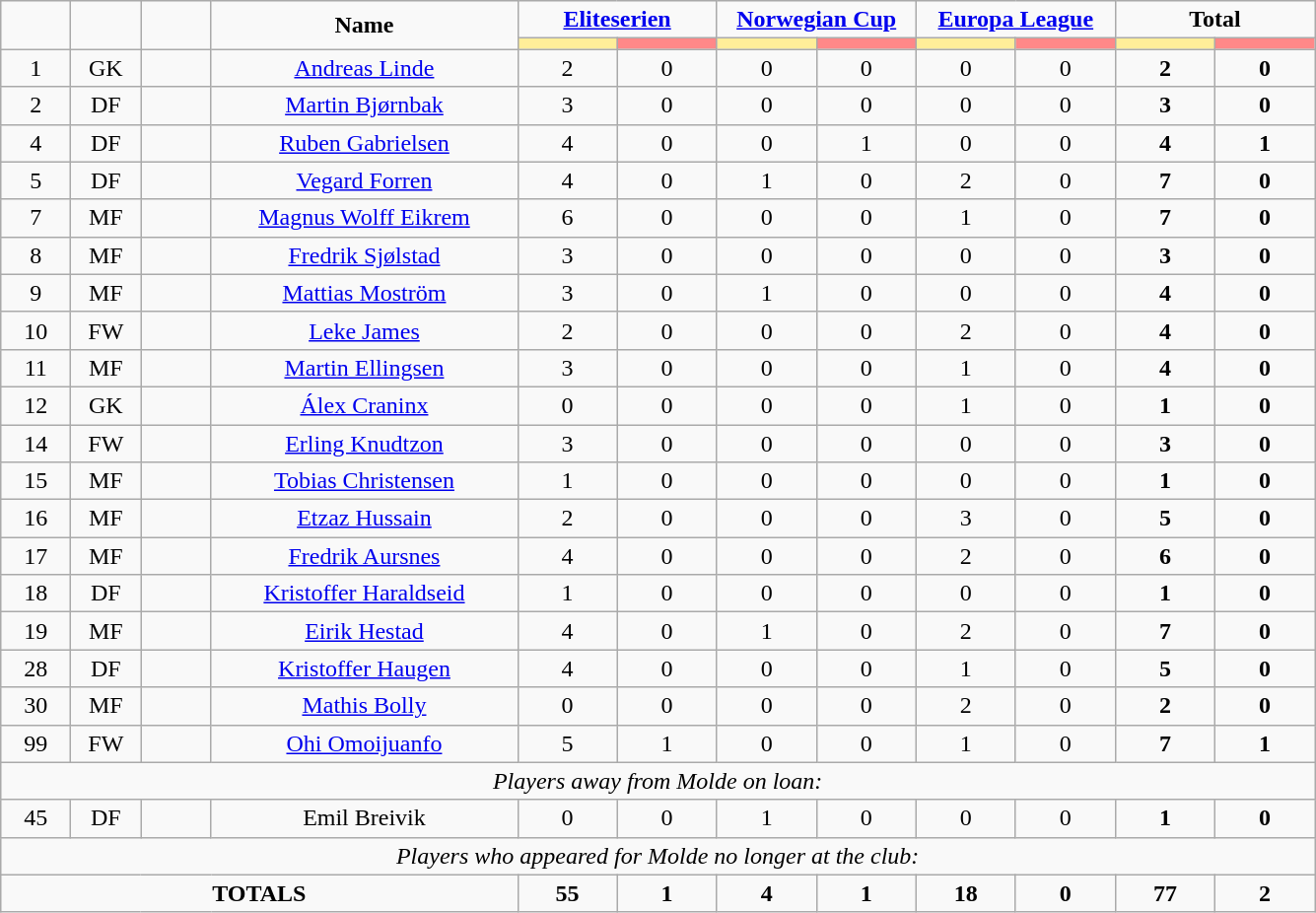<table class="wikitable" style="font-size: 100%; text-align: center;">
<tr>
<td rowspan="2" width=40 align="center"><strong></strong></td>
<td rowspan="2" width=40 align="center"><strong></strong></td>
<td rowspan="2" width=40 align="center"><strong></strong></td>
<td rowspan="2" width=200 align="center"><strong>Name</strong></td>
<td colspan="2" align="center"><strong><a href='#'>Eliteserien</a></strong></td>
<td colspan="2" align="center"><strong><a href='#'>Norwegian Cup</a></strong></td>
<td colspan="2" align="center"><strong><a href='#'>Europa League</a></strong></td>
<td colspan="2" align="center"><strong>Total</strong></td>
</tr>
<tr>
<th width=60 style="background: #FFEE99"></th>
<th width=60 style="background: #FF8888"></th>
<th width=60 style="background: #FFEE99"></th>
<th width=60 style="background: #FF8888"></th>
<th width=60 style="background: #FFEE99"></th>
<th width=60 style="background: #FF8888"></th>
<th width=60 style="background: #FFEE99"></th>
<th width=60 style="background: #FF8888"></th>
</tr>
<tr>
<td>1</td>
<td>GK</td>
<td></td>
<td><a href='#'>Andreas Linde</a></td>
<td>2</td>
<td>0</td>
<td>0</td>
<td>0</td>
<td>0</td>
<td>0</td>
<td><strong>2</strong></td>
<td><strong>0</strong></td>
</tr>
<tr>
<td>2</td>
<td>DF</td>
<td></td>
<td><a href='#'>Martin Bjørnbak</a></td>
<td>3</td>
<td>0</td>
<td>0</td>
<td>0</td>
<td>0</td>
<td>0</td>
<td><strong>3</strong></td>
<td><strong>0</strong></td>
</tr>
<tr>
<td>4</td>
<td>DF</td>
<td></td>
<td><a href='#'>Ruben Gabrielsen</a></td>
<td>4</td>
<td>0</td>
<td>0</td>
<td>1</td>
<td>0</td>
<td>0</td>
<td><strong>4</strong></td>
<td><strong>1</strong></td>
</tr>
<tr>
<td>5</td>
<td>DF</td>
<td></td>
<td><a href='#'>Vegard Forren</a></td>
<td>4</td>
<td>0</td>
<td>1</td>
<td>0</td>
<td>2</td>
<td>0</td>
<td><strong>7</strong></td>
<td><strong>0</strong></td>
</tr>
<tr>
<td>7</td>
<td>MF</td>
<td></td>
<td><a href='#'>Magnus Wolff Eikrem</a></td>
<td>6</td>
<td>0</td>
<td>0</td>
<td>0</td>
<td>1</td>
<td>0</td>
<td><strong>7</strong></td>
<td><strong>0</strong></td>
</tr>
<tr>
<td>8</td>
<td>MF</td>
<td></td>
<td><a href='#'>Fredrik Sjølstad</a></td>
<td>3</td>
<td>0</td>
<td>0</td>
<td>0</td>
<td>0</td>
<td>0</td>
<td><strong>3</strong></td>
<td><strong>0</strong></td>
</tr>
<tr>
<td>9</td>
<td>MF</td>
<td></td>
<td><a href='#'>Mattias Moström</a></td>
<td>3</td>
<td>0</td>
<td>1</td>
<td>0</td>
<td>0</td>
<td>0</td>
<td><strong>4</strong></td>
<td><strong>0</strong></td>
</tr>
<tr>
<td>10</td>
<td>FW</td>
<td></td>
<td><a href='#'>Leke James</a></td>
<td>2</td>
<td>0</td>
<td>0</td>
<td>0</td>
<td>2</td>
<td>0</td>
<td><strong>4</strong></td>
<td><strong>0</strong></td>
</tr>
<tr>
<td>11</td>
<td>MF</td>
<td></td>
<td><a href='#'>Martin Ellingsen</a></td>
<td>3</td>
<td>0</td>
<td>0</td>
<td>0</td>
<td>1</td>
<td>0</td>
<td><strong>4</strong></td>
<td><strong>0</strong></td>
</tr>
<tr>
<td>12</td>
<td>GK</td>
<td></td>
<td><a href='#'>Álex Craninx</a></td>
<td>0</td>
<td>0</td>
<td>0</td>
<td>0</td>
<td>1</td>
<td>0</td>
<td><strong>1</strong></td>
<td><strong>0</strong></td>
</tr>
<tr>
<td>14</td>
<td>FW</td>
<td></td>
<td><a href='#'>Erling Knudtzon</a></td>
<td>3</td>
<td>0</td>
<td>0</td>
<td>0</td>
<td>0</td>
<td>0</td>
<td><strong>3</strong></td>
<td><strong>0</strong></td>
</tr>
<tr>
<td>15</td>
<td>MF</td>
<td></td>
<td><a href='#'>Tobias Christensen</a></td>
<td>1</td>
<td>0</td>
<td>0</td>
<td>0</td>
<td>0</td>
<td>0</td>
<td><strong>1</strong></td>
<td><strong>0</strong></td>
</tr>
<tr>
<td>16</td>
<td>MF</td>
<td></td>
<td><a href='#'>Etzaz Hussain</a></td>
<td>2</td>
<td>0</td>
<td>0</td>
<td>0</td>
<td>3</td>
<td>0</td>
<td><strong>5</strong></td>
<td><strong>0</strong></td>
</tr>
<tr>
<td>17</td>
<td>MF</td>
<td></td>
<td><a href='#'>Fredrik Aursnes</a></td>
<td>4</td>
<td>0</td>
<td>0</td>
<td>0</td>
<td>2</td>
<td>0</td>
<td><strong>6</strong></td>
<td><strong>0</strong></td>
</tr>
<tr>
<td>18</td>
<td>DF</td>
<td></td>
<td><a href='#'>Kristoffer Haraldseid</a></td>
<td>1</td>
<td>0</td>
<td>0</td>
<td>0</td>
<td>0</td>
<td>0</td>
<td><strong>1</strong></td>
<td><strong>0</strong></td>
</tr>
<tr>
<td>19</td>
<td>MF</td>
<td></td>
<td><a href='#'>Eirik Hestad</a></td>
<td>4</td>
<td>0</td>
<td>1</td>
<td>0</td>
<td>2</td>
<td>0</td>
<td><strong>7</strong></td>
<td><strong>0</strong></td>
</tr>
<tr>
<td>28</td>
<td>DF</td>
<td></td>
<td><a href='#'>Kristoffer Haugen</a></td>
<td>4</td>
<td>0</td>
<td>0</td>
<td>0</td>
<td>1</td>
<td>0</td>
<td><strong>5</strong></td>
<td><strong>0</strong></td>
</tr>
<tr>
<td>30</td>
<td>MF</td>
<td></td>
<td><a href='#'>Mathis Bolly</a></td>
<td>0</td>
<td>0</td>
<td>0</td>
<td>0</td>
<td>2</td>
<td>0</td>
<td><strong>2</strong></td>
<td><strong>0</strong></td>
</tr>
<tr>
<td>99</td>
<td>FW</td>
<td></td>
<td><a href='#'>Ohi Omoijuanfo</a></td>
<td>5</td>
<td>1</td>
<td>0</td>
<td>0</td>
<td>1</td>
<td>0</td>
<td><strong>7</strong></td>
<td><strong>1</strong></td>
</tr>
<tr>
<td colspan="14"><em>Players away from Molde on loan:</em></td>
</tr>
<tr>
<td>45</td>
<td>DF</td>
<td></td>
<td>Emil Breivik</td>
<td>0</td>
<td>0</td>
<td>1</td>
<td>0</td>
<td>0</td>
<td>0</td>
<td><strong>1</strong></td>
<td><strong>0</strong></td>
</tr>
<tr>
<td colspan="14"><em>Players who appeared for Molde no longer at the club:</em></td>
</tr>
<tr>
<td colspan="4"><strong>TOTALS</strong></td>
<td><strong>55</strong></td>
<td><strong>1</strong></td>
<td><strong>4</strong></td>
<td><strong>1</strong></td>
<td><strong>18</strong></td>
<td><strong>0</strong></td>
<td><strong>77</strong></td>
<td><strong>2</strong></td>
</tr>
</table>
